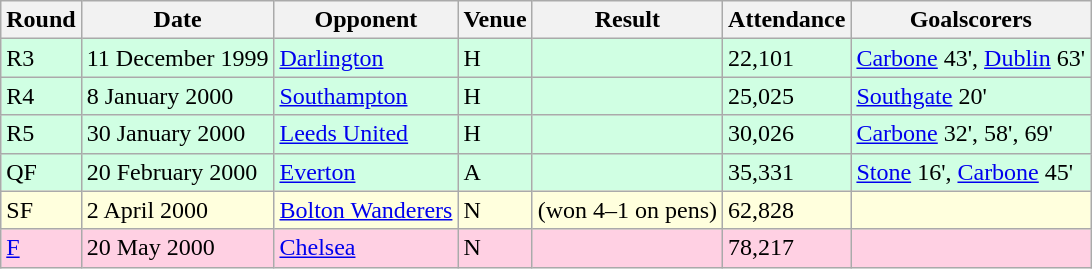<table class="wikitable">
<tr>
<th>Round</th>
<th>Date</th>
<th>Opponent</th>
<th>Venue</th>
<th>Result</th>
<th>Attendance</th>
<th>Goalscorers</th>
</tr>
<tr style="background:#d0ffe3;">
<td>R3</td>
<td>11 December 1999</td>
<td><a href='#'>Darlington</a></td>
<td>H</td>
<td></td>
<td>22,101</td>
<td><a href='#'>Carbone</a> 43', <a href='#'>Dublin</a> 63'</td>
</tr>
<tr style="background:#d0ffe3;">
<td>R4</td>
<td>8 January 2000</td>
<td><a href='#'>Southampton</a></td>
<td>H</td>
<td></td>
<td>25,025</td>
<td><a href='#'>Southgate</a> 20'</td>
</tr>
<tr style="background:#d0ffe3;">
<td>R5</td>
<td>30 January 2000</td>
<td><a href='#'>Leeds United</a></td>
<td>H</td>
<td></td>
<td>30,026</td>
<td><a href='#'>Carbone</a> 32', 58', 69'</td>
</tr>
<tr style="background:#d0ffe3;">
<td>QF</td>
<td>20 February 2000</td>
<td><a href='#'>Everton</a></td>
<td>A</td>
<td></td>
<td>35,331</td>
<td><a href='#'>Stone</a> 16', <a href='#'>Carbone</a> 45'</td>
</tr>
<tr style="background:#ffffdd;">
<td>SF</td>
<td>2 April 2000</td>
<td><a href='#'>Bolton Wanderers</a></td>
<td>N</td>
<td> (won 4–1 on pens)</td>
<td>62,828</td>
<td></td>
</tr>
<tr style="background:#ffd0e3;">
<td><a href='#'>F</a></td>
<td>20 May 2000</td>
<td><a href='#'>Chelsea</a></td>
<td>N</td>
<td></td>
<td>78,217</td>
<td></td>
</tr>
</table>
